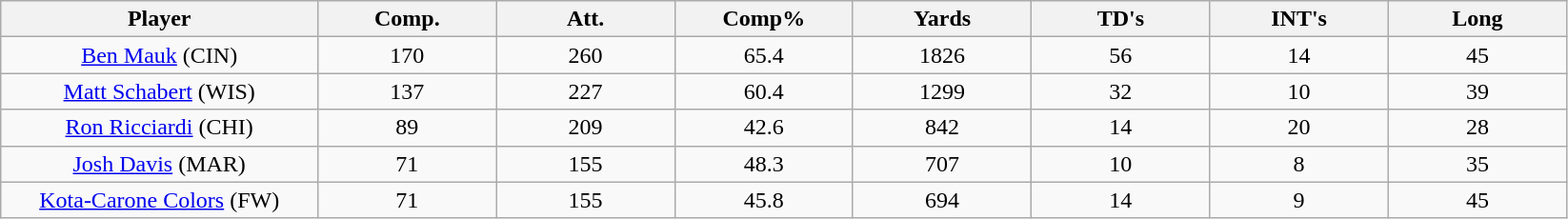<table class="wikitable sortable">
<tr>
<th bgcolor="#DDDDFF" width="16%">Player</th>
<th bgcolor="#DDDDFF" width="9%">Comp.</th>
<th bgcolor="#DDDDFF" width="9%">Att.</th>
<th bgcolor="#DDDDFF" width="9%">Comp%</th>
<th bgcolor="#DDDDFF" width="9%">Yards</th>
<th bgcolor="#DDDDFF" width="9%">TD's</th>
<th bgcolor="#DDDDFF" width="9%">INT's</th>
<th bgcolor="#DDDDFF" width="9%">Long</th>
</tr>
<tr align="center">
<td><a href='#'>Ben Mauk</a> (CIN)</td>
<td>170</td>
<td>260</td>
<td>65.4</td>
<td>1826</td>
<td>56</td>
<td>14</td>
<td>45</td>
</tr>
<tr align="center">
<td><a href='#'>Matt Schabert</a> (WIS)</td>
<td>137</td>
<td>227</td>
<td>60.4</td>
<td>1299</td>
<td>32</td>
<td>10</td>
<td>39</td>
</tr>
<tr align="center">
<td><a href='#'>Ron Ricciardi</a> (CHI)</td>
<td>89</td>
<td>209</td>
<td>42.6</td>
<td>842</td>
<td>14</td>
<td>20</td>
<td>28</td>
</tr>
<tr align="center">
<td><a href='#'>Josh Davis</a> (MAR)</td>
<td>71</td>
<td>155</td>
<td>48.3</td>
<td>707</td>
<td>10</td>
<td>8</td>
<td>35</td>
</tr>
<tr align="center">
<td><a href='#'>Kota-Carone Colors</a> (FW)</td>
<td>71</td>
<td>155</td>
<td>45.8</td>
<td>694</td>
<td>14</td>
<td>9</td>
<td>45</td>
</tr>
</table>
